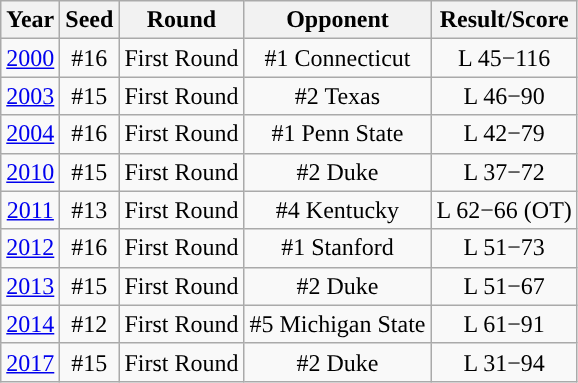<table class="wikitable" style="text-align:center;">
<tr>
<th>Year</th>
<th>Seed</th>
<th>Round</th>
<th>Opponent</th>
<th>Result/Score</th>
</tr>
<tr style="text-align:center;">
<td><a href='#'>2000</a></td>
<td>#16</td>
<td>First Round</td>
<td>#1 Connecticut</td>
<td>L 45−116</td>
</tr>
<tr>
<td><a href='#'>2003</a></td>
<td>#15</td>
<td>First Round</td>
<td>#2 Texas</td>
<td>L 46−90</td>
</tr>
<tr>
<td><a href='#'>2004</a></td>
<td>#16</td>
<td>First Round</td>
<td>#1 Penn State</td>
<td>L 42−79</td>
</tr>
<tr>
<td><a href='#'>2010</a></td>
<td>#15</td>
<td>First Round</td>
<td>#2 Duke</td>
<td>L 37−72</td>
</tr>
<tr>
<td><a href='#'>2011</a></td>
<td>#13</td>
<td>First Round</td>
<td>#4 Kentucky</td>
<td>L 62−66 (OT)</td>
</tr>
<tr>
<td><a href='#'>2012</a></td>
<td>#16</td>
<td>First Round</td>
<td>#1 Stanford</td>
<td>L 51−73</td>
</tr>
<tr>
<td><a href='#'>2013</a></td>
<td>#15</td>
<td>First Round</td>
<td>#2 Duke</td>
<td>L 51−67</td>
</tr>
<tr>
<td><a href='#'>2014</a></td>
<td>#12</td>
<td>First Round</td>
<td>#5 Michigan State</td>
<td>L 61−91</td>
</tr>
<tr>
<td><a href='#'>2017</a></td>
<td>#15</td>
<td>First Round</td>
<td>#2 Duke</td>
<td>L 31−94</td>
</tr>
</table>
